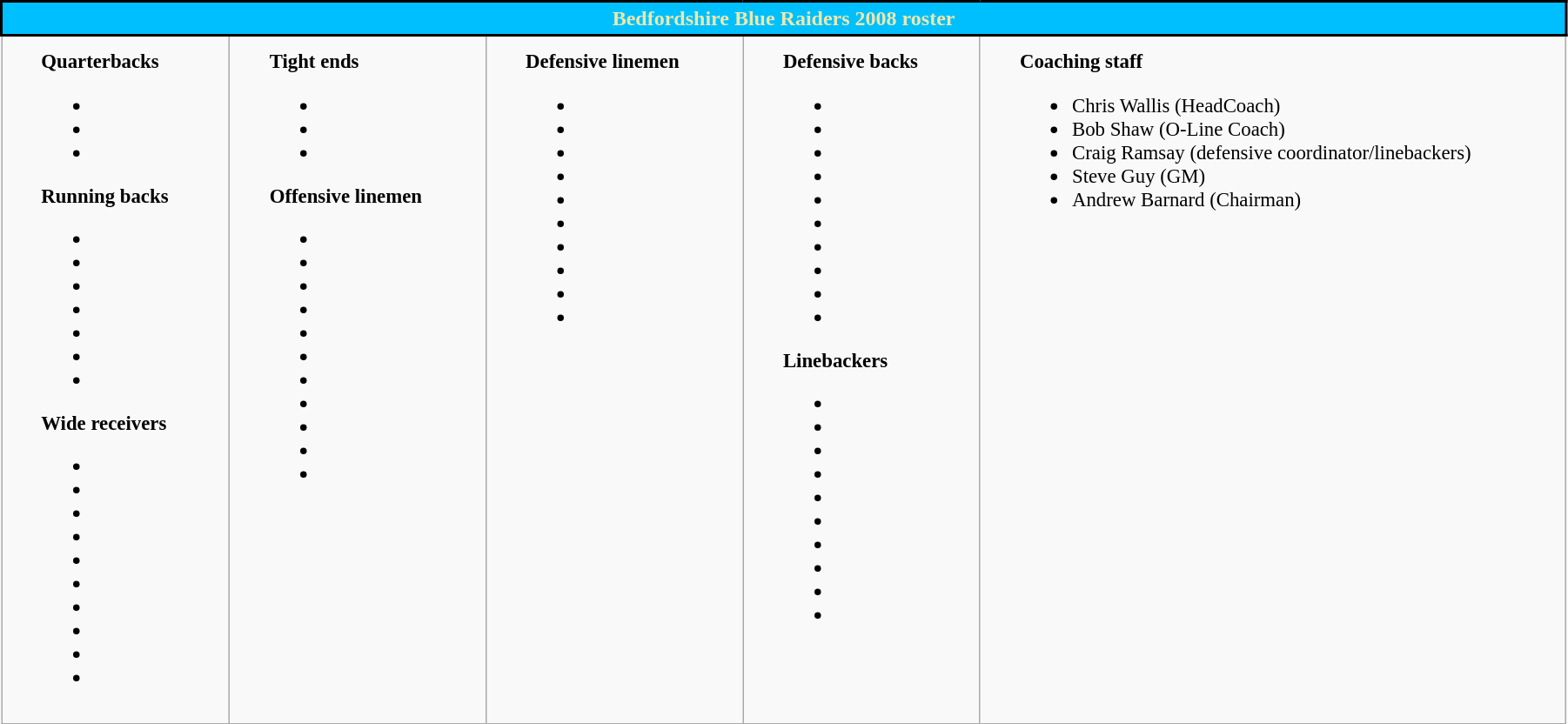<table class="wikitable" style="text-align: left; width: 95%; border: solid black 1px;">
<tr>
<th colspan=10 style="background-color: #00BFFF; text-align: center; border: solid black 2px; color: #EEE8AA;">Bedfordshire Blue Raiders 2008 roster</th>
</tr>
<tr>
<td style="font-size: 95%; padding: 10px 30px;" valign="top"><strong>Quarterbacks</strong><br><ul><li></li><li></li><li></li></ul><strong>Running backs</strong><ul><li></li><li></li><li></li><li></li><li></li><li></li><li></li></ul><strong>Wide receivers</strong><ul><li></li><li></li><li></li><li></li><li></li><li></li><li></li><li></li><li></li><li></li></ul></td>
<td style="font-size: 95%; padding: 10px 30px;" valign="top"><strong>Tight ends</strong><br><ul><li></li><li></li><li></li></ul><strong>Offensive linemen</strong><ul><li></li><li></li><li></li><li></li><li></li><li></li><li></li><li></li><li></li><li></li><li></li></ul></td>
<td style="font-size: 95%; padding: 10px 30px;" valign="top"><strong>Defensive linemen</strong><br><ul><li></li><li></li><li></li><li></li><li></li><li></li><li></li><li></li><li></li><li></li></ul></td>
<td style="font-size: 95%; padding: 10px 30px;" valign="top"><strong>Defensive backs</strong><br><ul><li></li><li></li><li></li><li></li><li></li><li></li><li></li><li></li><li></li><li></li></ul><strong>Linebackers</strong><ul><li></li><li></li><li></li><li></li><li></li><li></li><li></li><li></li><li></li><li></li></ul></td>
<td style="font-size: 95%; padding: 10px 30px;" valign="top"><strong>Coaching staff</strong><br><ul><li>Chris Wallis (HeadCoach)</li><li>Bob Shaw (O-Line Coach)</li><li>Craig Ramsay (defensive coordinator/linebackers)</li><li>Steve Guy (GM)</li><li>Andrew Barnard (Chairman)</li></ul></td>
</tr>
</table>
